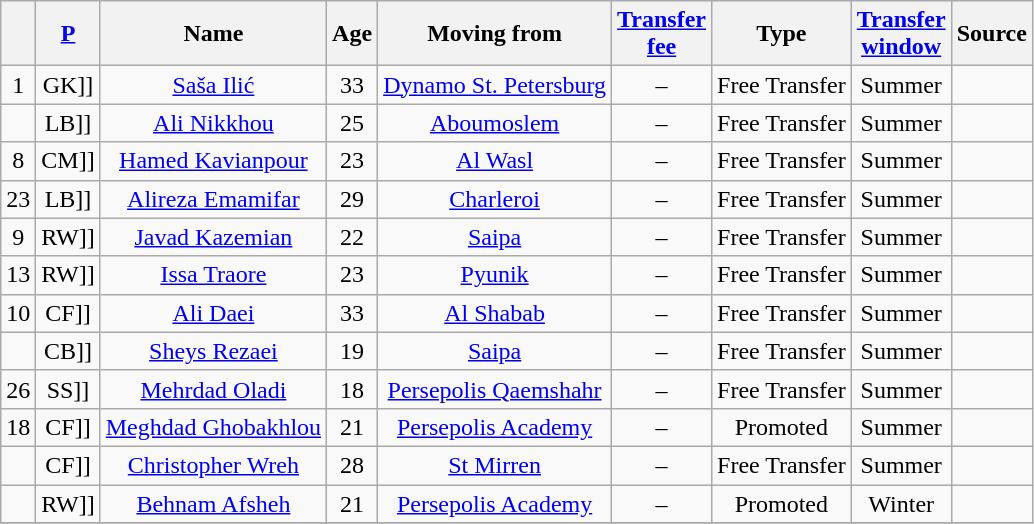<table class="wikitable sortable " style="text-align:center">
<tr>
<th></th>
<th><a href='#'>P</a></th>
<th>Name</th>
<th>Age</th>
<th>Moving from</th>
<th><a href='#'>Transfer<br>fee</a></th>
<th>Type</th>
<th><a href='#'>Transfer<br>window</a></th>
<th>Source</th>
</tr>
<tr>
<td>1</td>
<td [[>GK]]</td>
<td> <a href='#'>Saša Ilić</a></td>
<td>33</td>
<td> <a href='#'>Dynamo St. Petersburg</a></td>
<td>–</td>
<td>Free Transfer</td>
<td>Summer</td>
<td></td>
</tr>
<tr>
<td></td>
<td [[>LB]]</td>
<td><a href='#'>Ali Nikkhou</a></td>
<td>25</td>
<td><a href='#'>Aboumoslem</a></td>
<td>–</td>
<td>Free Transfer</td>
<td>Summer</td>
<td></td>
</tr>
<tr>
<td>8</td>
<td [[>CM]]</td>
<td><a href='#'>Hamed Kavianpour</a></td>
<td>23</td>
<td> <a href='#'>Al Wasl</a></td>
<td>–</td>
<td>Free Transfer</td>
<td>Summer</td>
<td></td>
</tr>
<tr>
<td>23</td>
<td [[>LB]]</td>
<td><a href='#'>Alireza Emamifar</a></td>
<td>29</td>
<td> <a href='#'>Charleroi</a></td>
<td>–</td>
<td>Free Transfer</td>
<td>Summer</td>
<td></td>
</tr>
<tr>
<td>9</td>
<td [[>RW]]</td>
<td><a href='#'>Javad Kazemian</a></td>
<td>22</td>
<td><a href='#'>Saipa</a></td>
<td>–</td>
<td>Free Transfer</td>
<td>Summer</td>
<td></td>
</tr>
<tr>
<td>13</td>
<td [[>RW]]</td>
<td> <a href='#'>Issa Traore</a></td>
<td>23</td>
<td> <a href='#'>Pyunik</a></td>
<td>–</td>
<td>Free Transfer</td>
<td>Summer</td>
<td></td>
</tr>
<tr>
<td>10</td>
<td [[>CF]]</td>
<td><a href='#'>Ali Daei</a></td>
<td>33</td>
<td> <a href='#'>Al Shabab</a></td>
<td>–</td>
<td>Free Transfer</td>
<td>Summer</td>
<td></td>
</tr>
<tr>
<td></td>
<td [[>CB]]</td>
<td><a href='#'>Sheys Rezaei</a></td>
<td>19</td>
<td><a href='#'>Saipa</a></td>
<td>–</td>
<td>Free Transfer</td>
<td>Summer</td>
<td></td>
</tr>
<tr>
<td>26</td>
<td [[>SS]]</td>
<td><a href='#'>Mehrdad Oladi</a></td>
<td>18</td>
<td><a href='#'>Persepolis Qaemshahr</a></td>
<td>–</td>
<td>Free Transfer</td>
<td>Summer</td>
<td></td>
</tr>
<tr>
<td>18</td>
<td [[>CF]]</td>
<td><a href='#'>Meghdad Ghobakhlou</a></td>
<td>21</td>
<td><a href='#'>Persepolis Academy</a></td>
<td>–</td>
<td>Promoted</td>
<td>Summer</td>
<td></td>
</tr>
<tr>
<td></td>
<td [[>CF]]</td>
<td> <a href='#'>Christopher Wreh</a></td>
<td>28</td>
<td> <a href='#'>St Mirren</a></td>
<td>–</td>
<td>Free Transfer</td>
<td>Summer</td>
<td></td>
</tr>
<tr>
<td></td>
<td [[>RW]]</td>
<td><a href='#'>Behnam Afsheh</a></td>
<td>21</td>
<td><a href='#'>Persepolis Academy</a></td>
<td>–</td>
<td>Promoted</td>
<td>Winter</td>
<td></td>
</tr>
<tr>
</tr>
</table>
